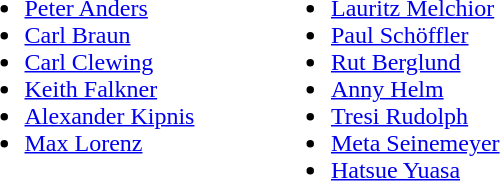<table>
<tr>
<td valign="top"><br><ul><li><a href='#'>Peter Anders</a></li><li><a href='#'>Carl Braun</a></li><li><a href='#'>Carl Clewing</a></li><li><a href='#'>Keith Falkner</a></li><li><a href='#'>Alexander Kipnis</a></li><li><a href='#'>Max Lorenz</a></li></ul></td>
<td width="43"> </td>
<td valign="top"><br><ul><li><a href='#'>Lauritz Melchior</a></li><li><a href='#'>Paul Schöffler</a></li><li><a href='#'>Rut Berglund</a></li><li><a href='#'>Anny Helm</a></li><li><a href='#'>Tresi Rudolph</a></li><li><a href='#'>Meta Seinemeyer</a></li><li><a href='#'>Hatsue Yuasa</a></li></ul></td>
</tr>
</table>
